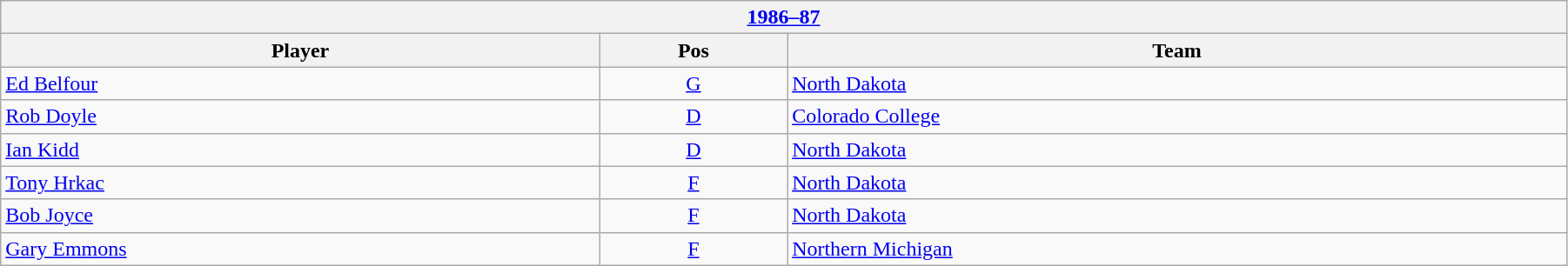<table class="wikitable" width=95%>
<tr>
<th colspan=3><a href='#'>1986–87</a></th>
</tr>
<tr>
<th>Player</th>
<th>Pos</th>
<th>Team</th>
</tr>
<tr>
<td><a href='#'>Ed Belfour</a></td>
<td align=center><a href='#'>G</a></td>
<td><a href='#'>North Dakota</a></td>
</tr>
<tr>
<td><a href='#'>Rob Doyle</a></td>
<td align=center><a href='#'>D</a></td>
<td><a href='#'>Colorado College</a></td>
</tr>
<tr>
<td><a href='#'>Ian Kidd</a></td>
<td align=center><a href='#'>D</a></td>
<td><a href='#'>North Dakota</a></td>
</tr>
<tr>
<td><a href='#'>Tony Hrkac</a></td>
<td align=center><a href='#'>F</a></td>
<td><a href='#'>North Dakota</a></td>
</tr>
<tr>
<td><a href='#'>Bob Joyce</a></td>
<td align=center><a href='#'>F</a></td>
<td><a href='#'>North Dakota</a></td>
</tr>
<tr>
<td><a href='#'>Gary Emmons</a></td>
<td align=center><a href='#'>F</a></td>
<td><a href='#'>Northern Michigan</a></td>
</tr>
</table>
